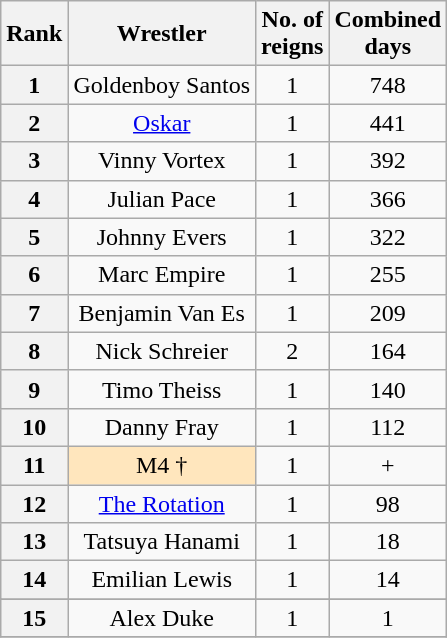<table class="wikitable sortable" style="text-align: center">
<tr>
<th>Rank</th>
<th>Wrestler</th>
<th>No. of<br>reigns</th>
<th>Combined<br>days</th>
</tr>
<tr>
<th>1</th>
<td>Goldenboy Santos</td>
<td>1</td>
<td>748</td>
</tr>
<tr>
<th>2</th>
<td><a href='#'>Oskar</a></td>
<td>1</td>
<td>441</td>
</tr>
<tr>
<th>3</th>
<td>Vinny Vortex</td>
<td>1</td>
<td>392</td>
</tr>
<tr>
<th>4</th>
<td>Julian Pace</td>
<td>1</td>
<td>366</td>
</tr>
<tr>
<th>5</th>
<td>Johnny Evers</td>
<td>1</td>
<td>322</td>
</tr>
<tr>
<th>6</th>
<td>Marc Empire</td>
<td>1</td>
<td>255</td>
</tr>
<tr>
<th>7</th>
<td>Benjamin Van Es</td>
<td>1</td>
<td>209</td>
</tr>
<tr>
<th>8</th>
<td>Nick Schreier</td>
<td>2</td>
<td>164</td>
</tr>
<tr>
<th>9</th>
<td>Timo Theiss</td>
<td>1</td>
<td>140</td>
</tr>
<tr>
<th>10</th>
<td>Danny Fray</td>
<td>1</td>
<td>112</td>
</tr>
<tr>
<th>11</th>
<td style="background-color:#FFE6BD">M4 †</td>
<td>1</td>
<td>+</td>
</tr>
<tr>
<th>12</th>
<td><a href='#'>The Rotation</a></td>
<td>1</td>
<td>98</td>
</tr>
<tr>
<th>13</th>
<td>Tatsuya Hanami</td>
<td>1</td>
<td>18</td>
</tr>
<tr>
<th>14</th>
<td>Emilian Lewis</td>
<td>1</td>
<td>14</td>
</tr>
<tr>
</tr>
<tr>
<th>15</th>
<td>Alex Duke</td>
<td>1</td>
<td>1</td>
</tr>
<tr>
</tr>
</table>
